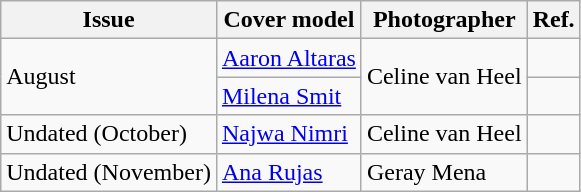<table class="wikitable">
<tr>
<th>Issue</th>
<th>Cover model</th>
<th>Photographer</th>
<th>Ref.</th>
</tr>
<tr>
<td rowspan="2">August</td>
<td><a href='#'>Aaron Altaras</a></td>
<td rowspan="2">Celine van Heel</td>
<td></td>
</tr>
<tr>
<td><a href='#'>Milena Smit</a></td>
<td></td>
</tr>
<tr>
<td>Undated (October)</td>
<td><a href='#'>Najwa Nimri</a></td>
<td>Celine van Heel</td>
<td></td>
</tr>
<tr>
<td>Undated (November)</td>
<td><a href='#'>Ana Rujas</a></td>
<td>Geray Mena</td>
<td></td>
</tr>
</table>
